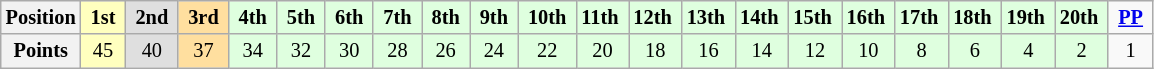<table class="wikitable" style="font-size:85%; text-align:center">
<tr>
<th>Position</th>
<td style="background:#ffffbf"> <strong>1st</strong> </td>
<td style="background:#dfdfdf"> <strong>2nd</strong> </td>
<td style="background:#ffdf9f"> <strong>3rd</strong> </td>
<td style="background:#dfffdf"> <strong>4th</strong> </td>
<td style="background:#dfffdf"> <strong>5th</strong> </td>
<td style="background:#dfffdf"> <strong>6th</strong> </td>
<td style="background:#dfffdf"> <strong>7th</strong> </td>
<td style="background:#dfffdf"> <strong>8th</strong> </td>
<td style="background:#dfffdf"> <strong>9th</strong> </td>
<td style="background:#dfffdf"> <strong>10th</strong> </td>
<td style="background:#dfffdf"><strong>11th</strong> </td>
<td style="background:#dfffdf"><strong>12th</strong> </td>
<td style="background:#dfffdf"><strong>13th</strong> </td>
<td style="background:#dfffdf"><strong>14th</strong> </td>
<td style="background:#dfffdf"><strong>15th</strong> </td>
<td style="background:#dfffdf"><strong>16th</strong> </td>
<td style="background:#dfffdf"><strong>17th</strong> </td>
<td style="background:#dfffdf"><strong>18th</strong> </td>
<td style="background:#dfffdf"><strong>19th</strong> </td>
<td style="background:#dfffdf"><strong>20th</strong> </td>
<td> <strong><a href='#'>PP</a></strong> </td>
</tr>
<tr>
<th>Points</th>
<td style="background:#ffffbf">45</td>
<td style="background:#dfdfdf">40</td>
<td style="background:#ffdf9f">37</td>
<td style="background:#dfffdf">34</td>
<td style="background:#dfffdf">32</td>
<td style="background:#dfffdf">30</td>
<td style="background:#dfffdf">28</td>
<td style="background:#dfffdf">26</td>
<td style="background:#dfffdf">24</td>
<td style="background:#dfffdf">22</td>
<td style="background:#dfffdf">20</td>
<td style="background:#dfffdf">18</td>
<td style="background:#dfffdf">16</td>
<td style="background:#dfffdf">14</td>
<td style="background:#dfffdf">12</td>
<td style="background:#dfffdf">10</td>
<td style="background:#dfffdf">8</td>
<td style="background:#dfffdf">6</td>
<td style="background:#dfffdf">4</td>
<td style="background:#dfffdf">2</td>
<td>1</td>
</tr>
</table>
